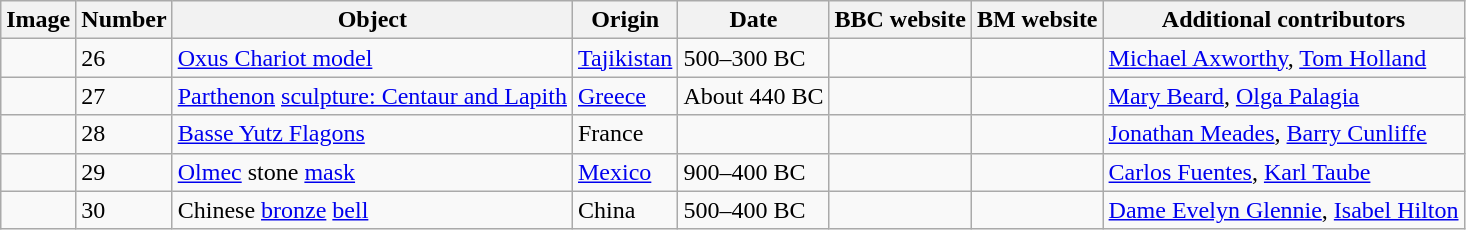<table class="wikitable">
<tr>
<th>Image</th>
<th>Number</th>
<th>Object</th>
<th>Origin</th>
<th>Date</th>
<th>BBC website</th>
<th>BM website</th>
<th>Additional contributors</th>
</tr>
<tr>
<td></td>
<td>26</td>
<td><a href='#'>Oxus Chariot model</a></td>
<td><a href='#'>Tajikistan</a></td>
<td>500–300 BC</td>
<td></td>
<td></td>
<td><a href='#'>Michael Axworthy</a>, <a href='#'>Tom Holland</a></td>
</tr>
<tr>
<td></td>
<td>27</td>
<td><a href='#'>Parthenon</a> <a href='#'>sculpture: Centaur and Lapith</a></td>
<td><a href='#'>Greece</a></td>
<td>About 440 BC</td>
<td></td>
<td></td>
<td><a href='#'>Mary Beard</a>, <a href='#'>Olga Palagia</a></td>
</tr>
<tr>
<td></td>
<td>28</td>
<td><a href='#'>Basse Yutz Flagons</a></td>
<td>France</td>
<td></td>
<td></td>
<td></td>
<td><a href='#'>Jonathan Meades</a>, <a href='#'>Barry Cunliffe</a></td>
</tr>
<tr>
<td></td>
<td>29</td>
<td><a href='#'>Olmec</a> stone <a href='#'>mask</a></td>
<td><a href='#'>Mexico</a></td>
<td>900–400 BC</td>
<td></td>
<td></td>
<td><a href='#'>Carlos Fuentes</a>, <a href='#'>Karl Taube</a></td>
</tr>
<tr>
<td></td>
<td>30</td>
<td>Chinese <a href='#'>bronze</a> <a href='#'>bell</a></td>
<td>China</td>
<td>500–400 BC</td>
<td></td>
<td></td>
<td><a href='#'>Dame Evelyn Glennie</a>, <a href='#'>Isabel Hilton</a></td>
</tr>
</table>
